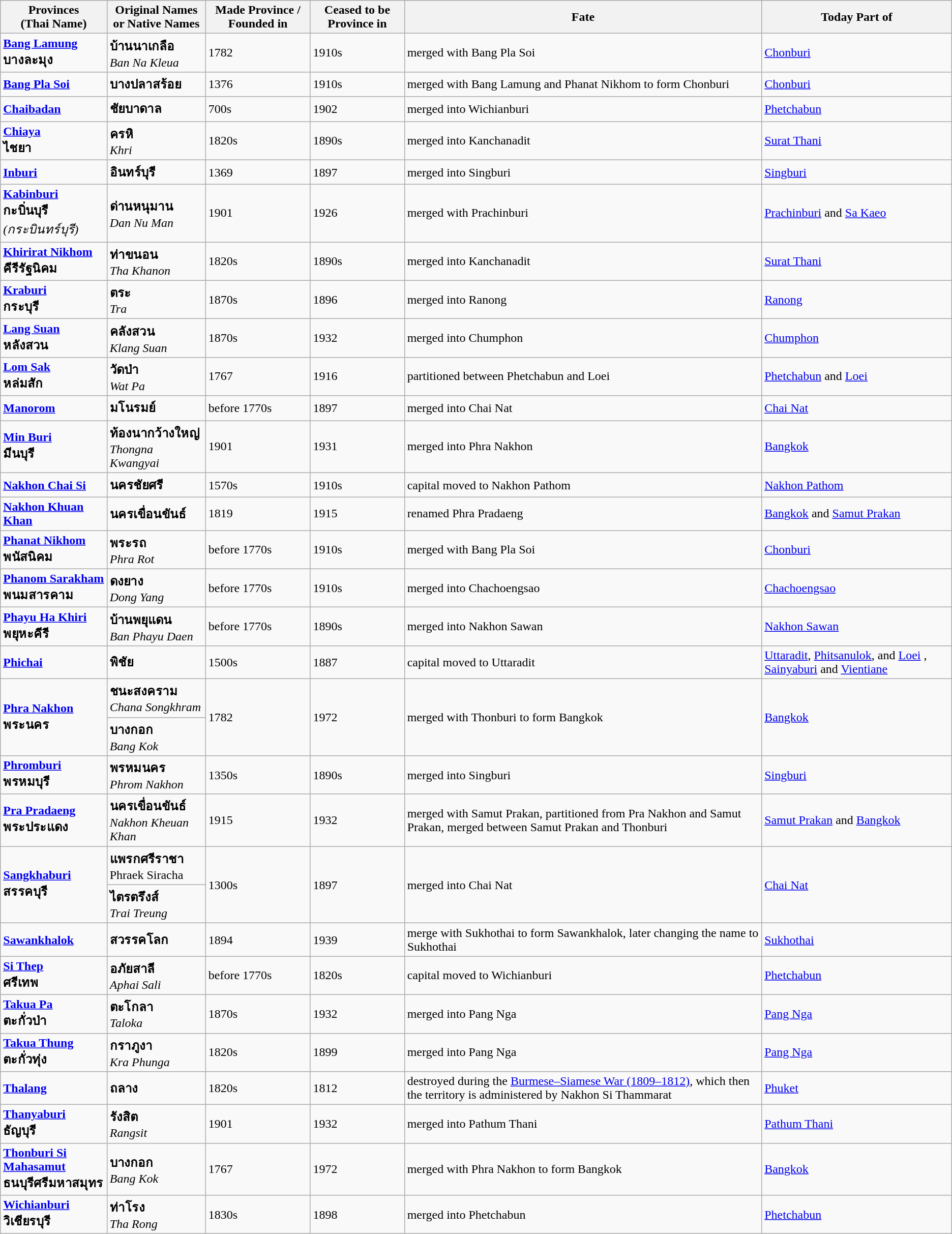<table class="wikitable sortable">
<tr>
<th>Provinces<br><strong>(Thai Name)</strong></th>
<th>Original Names<br>or Native Names</th>
<th>Made Province / Founded in</th>
<th>Ceased to be Province in</th>
<th>Fate</th>
<th>Today Part of</th>
</tr>
<tr>
<td><a href='#'><strong>Bang Lamung</strong></a><br><strong>บางละมุง</strong></td>
<td><strong>บ้านนาเกลือ</strong><br><em>Ban Na Kleua</em></td>
<td>1782</td>
<td>1910s</td>
<td>merged with Bang Pla Soi</td>
<td><a href='#'>Chonburi</a> </td>
</tr>
<tr>
<td><a href='#'><strong>Bang Pla Soi</strong></a></td>
<td><strong>บางปลาสร้อย</strong></td>
<td>1376</td>
<td>1910s</td>
<td>merged with Bang Lamung and Phanat Nikhom to form Chonburi</td>
<td><a href='#'>Chonburi</a> </td>
</tr>
<tr>
<td><a href='#'><strong>Chaibadan</strong></a></td>
<td><strong>ชัยบาดาล</strong></td>
<td>700s</td>
<td>1902</td>
<td>merged into Wichianburi</td>
<td><a href='#'>Phetchabun</a> </td>
</tr>
<tr>
<td><a href='#'><strong>Chiaya</strong></a><br><strong>ไชยา</strong></td>
<td><strong>ครหิ</strong><br><em>Khri</em></td>
<td>1820s</td>
<td>1890s</td>
<td>merged into Kanchanadit</td>
<td><a href='#'>Surat Thani</a> </td>
</tr>
<tr>
<td><a href='#'><strong>Inburi</strong></a></td>
<td><strong>อินทร์บุรี</strong></td>
<td>1369</td>
<td>1897</td>
<td>merged into Singburi</td>
<td><a href='#'>Singburi</a> </td>
</tr>
<tr>
<td><a href='#'><strong>Kabinburi</strong></a><br><strong>กะบิ่นบุรี</strong><br><em>(กระบินทร์บุรี)</em></td>
<td><strong>ด่านหนุมาน</strong><br><em>Dan Nu Man</em></td>
<td>1901</td>
<td>1926</td>
<td>merged with Prachinburi</td>
<td><a href='#'>Prachinburi</a> and <a href='#'>Sa Kaeo</a> </td>
</tr>
<tr>
<td><a href='#'><strong>Khirirat Nikhom</strong></a><br><strong>คีรีรัฐนิคม</strong></td>
<td><strong>ท่าขนอน</strong><br><em>Tha Khanon</em></td>
<td>1820s</td>
<td>1890s</td>
<td>merged into Kanchanadit</td>
<td><a href='#'>Surat Thani</a> </td>
</tr>
<tr>
<td><a href='#'><strong>Kraburi</strong></a><br><strong>กระบุรี</strong></td>
<td><strong>ตระ</strong><br><em>Tra</em></td>
<td>1870s</td>
<td>1896</td>
<td>merged into Ranong</td>
<td><a href='#'>Ranong</a> </td>
</tr>
<tr>
<td><a href='#'><strong>Lang Suan</strong></a><br><strong>หลังสวน</strong></td>
<td><strong>คลังสวน</strong><br><em>Klang Suan</em></td>
<td>1870s</td>
<td>1932</td>
<td>merged into Chumphon</td>
<td><a href='#'>Chumphon</a> </td>
</tr>
<tr>
<td><a href='#'><strong>Lom Sak</strong></a><br><strong>หล่มสัก</strong></td>
<td><strong>วัดป่า</strong><br><em>Wat Pa</em></td>
<td>1767</td>
<td>1916</td>
<td>partitioned between Phetchabun and Loei</td>
<td><a href='#'>Phetchabun</a> and <a href='#'>Loei</a> </td>
</tr>
<tr>
<td><a href='#'><strong>Manorom</strong></a></td>
<td><strong>มโนรมย์</strong></td>
<td>before 1770s</td>
<td>1897</td>
<td>merged into Chai Nat</td>
<td><a href='#'>Chai Nat</a> </td>
</tr>
<tr>
<td><a href='#'><strong>Min Buri</strong></a><br><strong>มีนบุรี</strong></td>
<td><strong>ท้องนากว้างใหญ่</strong><br><em>Thongna Kwangyai</em></td>
<td>1901</td>
<td>1931</td>
<td>merged into Phra Nakhon</td>
<td><a href='#'>Bangkok</a> </td>
</tr>
<tr>
<td><a href='#'><strong>Nakhon Chai Si</strong></a></td>
<td><strong>นครชัยศรี</strong></td>
<td>1570s</td>
<td>1910s</td>
<td>capital moved to Nakhon Pathom</td>
<td><a href='#'>Nakhon Pathom</a> </td>
</tr>
<tr>
<td><a href='#'><strong>Nakhon Khuan Khan</strong></a></td>
<td><strong>นครเขื่อนขันธ์</strong></td>
<td>1819</td>
<td>1915</td>
<td>renamed Phra Pradaeng</td>
<td><a href='#'>Bangkok</a> and <a href='#'>Samut Prakan</a> </td>
</tr>
<tr>
<td><a href='#'><strong>Phanat Nikhom</strong></a><br><strong>พนัสนิคม</strong></td>
<td><strong>พระรถ</strong><br><em>Phra Rot</em></td>
<td>before 1770s</td>
<td>1910s</td>
<td>merged with Bang Pla Soi</td>
<td><a href='#'>Chonburi</a> </td>
</tr>
<tr>
<td><a href='#'><strong>Phanom Sarakham</strong></a><br><strong>พนมสารคาม</strong></td>
<td><strong>ดงยาง</strong><br><em>Dong Yang</em></td>
<td>before 1770s</td>
<td>1910s</td>
<td>merged into Chachoengsao</td>
<td><a href='#'>Chachoengsao</a> </td>
</tr>
<tr>
<td><a href='#'><strong>Phayu Ha Khiri</strong></a><br><strong>พยุหะคีรี</strong></td>
<td><strong>บ้านพยุแดน</strong><br><em>Ban Phayu Daen</em></td>
<td>before 1770s</td>
<td>1890s</td>
<td>merged into Nakhon Sawan</td>
<td><a href='#'>Nakhon Sawan</a> </td>
</tr>
<tr>
<td><a href='#'><strong>Phichai</strong></a></td>
<td><strong>พิชัย</strong></td>
<td>1500s</td>
<td>1887</td>
<td>capital moved to Uttaradit</td>
<td><a href='#'>Uttaradit</a>, <a href='#'>Phitsanulok</a>, and <a href='#'>Loei</a> , <a href='#'>Sainyaburi</a> and <a href='#'>Vientiane</a> </td>
</tr>
<tr>
<td rowspan="2"><a href='#'><strong>Phra Nakhon</strong></a><br><strong>พระนคร</strong></td>
<td><strong>ชนะสงคราม</strong><br><em>Chana Songkhram</em></td>
<td rowspan="2">1782</td>
<td rowspan="2">1972</td>
<td rowspan="2">merged with Thonburi to form Bangkok</td>
<td rowspan="2"><a href='#'>Bangkok</a> </td>
</tr>
<tr>
<td><strong>บางกอก </strong><br><em>Bang Kok</em></td>
</tr>
<tr>
<td><a href='#'><strong>Phromburi</strong></a><br><strong>พรหมบุรี</strong></td>
<td><strong>พรหมนคร</strong><br><em>Phrom Nakhon</em></td>
<td>1350s</td>
<td>1890s</td>
<td>merged into Singburi</td>
<td><a href='#'>Singburi</a> </td>
</tr>
<tr>
<td><a href='#'><strong>Pra Pradaeng</strong></a><br><strong>พระประแดง</strong></td>
<td><strong>นครเขื่อนขันธ์</strong><br><em>Nakhon Kheuan Khan</em></td>
<td>1915</td>
<td>1932</td>
<td>merged with Samut Prakan, partitioned from Pra Nakhon and Samut Prakan, merged between Samut Prakan and Thonburi</td>
<td><a href='#'>Samut Prakan</a> and <a href='#'>Bangkok</a> </td>
</tr>
<tr>
<td rowspan="2"><a href='#'><strong>Sangkhaburi</strong></a><br><strong>สรรคบุรี</strong></td>
<td><strong>แพรกศรีราชา</strong><br>Phraek Siracha</td>
<td rowspan="2">1300s</td>
<td rowspan="2">1897</td>
<td rowspan="2">merged into Chai Nat</td>
<td rowspan="2"><a href='#'>Chai Nat</a> </td>
</tr>
<tr>
<td><strong>ไตรตรึงส์</strong><br><em>Trai Treung</em></td>
</tr>
<tr>
<td><a href='#'><strong>Sawankhalok</strong></a></td>
<td><strong>สวรรคโลก</strong></td>
<td>1894</td>
<td>1939</td>
<td>merge with Sukhothai to form Sawankhalok, later changing the name to Sukhothai</td>
<td><a href='#'>Sukhothai</a> </td>
</tr>
<tr>
<td><a href='#'><strong>Si Thep</strong></a><br><strong>ศรีเทพ</strong></td>
<td><strong>อภัยสาลี</strong><br><em>Aphai Sali</em></td>
<td>before 1770s</td>
<td>1820s</td>
<td>capital moved to Wichianburi</td>
<td><a href='#'>Phetchabun</a> </td>
</tr>
<tr>
<td><a href='#'><strong>Takua Pa</strong></a><br><strong>ตะกั่วป่า</strong></td>
<td><strong>ตะโกลา</strong><br><em>Taloka</em></td>
<td>1870s</td>
<td>1932</td>
<td>merged into Pang Nga</td>
<td><a href='#'>Pang Nga</a> </td>
</tr>
<tr>
<td><a href='#'><strong>Takua Thung</strong></a><br><strong>ตะกั่วทุ่ง</strong></td>
<td><strong>กราภูงา</strong><br><em>Kra Phunga</em></td>
<td>1820s</td>
<td>1899</td>
<td>merged into Pang Nga</td>
<td><a href='#'>Pang Nga</a> </td>
</tr>
<tr>
<td><a href='#'><strong>Thalang</strong></a></td>
<td><strong>ถลาง</strong></td>
<td>1820s</td>
<td>1812</td>
<td>destroyed during the <a href='#'>Burmese–Siamese War (1809–1812)</a>, which then the territory is administered by Nakhon Si Thammarat</td>
<td><a href='#'>Phuket</a> </td>
</tr>
<tr>
<td><a href='#'><strong>Thanyaburi</strong></a><br><strong>ธัญบุรี</strong></td>
<td><strong>รังสิต</strong><br><em>Rangsit</em></td>
<td>1901</td>
<td>1932</td>
<td>merged into Pathum Thani</td>
<td><a href='#'>Pathum Thani</a> </td>
</tr>
<tr>
<td><strong><a href='#'>Thonburi Si Mahasamut</a></strong><br><strong>ธนบุรีศรีมหาสมุทร</strong></td>
<td><strong>บางกอก </strong><br><em>Bang Kok</em></td>
<td>1767</td>
<td>1972</td>
<td>merged with Phra Nakhon to form Bangkok</td>
<td><a href='#'>Bangkok</a> </td>
</tr>
<tr>
<td><a href='#'><strong>Wichianburi</strong></a><br><strong>วิเชียรบุรี</strong></td>
<td><strong>ท่าโรง</strong><br><em>Tha Rong</em></td>
<td>1830s</td>
<td>1898</td>
<td>merged into Phetchabun</td>
<td><a href='#'>Phetchabun</a> </td>
</tr>
</table>
